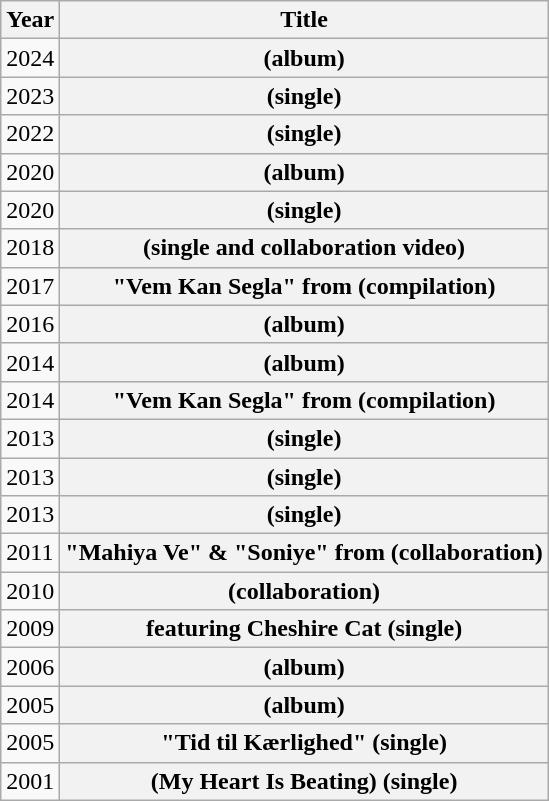<table class="wikitable sortable plainrowheaders">
<tr>
<th scope="col">Year</th>
<th scope="col">Title</th>
</tr>
<tr>
<td>2024</td>
<th scope="row"> (album)</th>
</tr>
<tr>
<td>2023</td>
<th scope="row"> (single)</th>
</tr>
<tr>
<td>2022</td>
<th scope="row"> (single)</th>
</tr>
<tr>
<td>2020</td>
<th scope="row"> (album)</th>
</tr>
<tr>
<td>2020</td>
<th scope="row"> (single)</th>
</tr>
<tr>
<td>2018</td>
<th scope="row"> (single and collaboration video)</th>
</tr>
<tr>
<td>2017</td>
<th scope="row">"Vem Kan Segla" from  (compilation)</th>
</tr>
<tr>
<td>2016</td>
<th scope="row"> (album)</th>
</tr>
<tr>
<td>2014</td>
<th scope="row"> (album)</th>
</tr>
<tr>
<td>2014</td>
<th scope="row">"Vem Kan Segla" from  (compilation)</th>
</tr>
<tr>
<td>2013</td>
<th scope="row"> (single)</th>
</tr>
<tr>
<td>2013</td>
<th scope="row"> (single)</th>
</tr>
<tr>
<td>2013</td>
<th scope="row"> (single)</th>
</tr>
<tr>
<td>2011</td>
<th scope="row">"Mahiya Ve" & "Soniye" from  (collaboration)</th>
</tr>
<tr>
<td>2010</td>
<th scope="row"> (collaboration)</th>
</tr>
<tr>
<td>2009</td>
<th scope="row"> featuring Cheshire Cat (single)</th>
</tr>
<tr>
<td>2006</td>
<th scope="row"> (album)</th>
</tr>
<tr>
<td>2005</td>
<th scope="row"> (album)</th>
</tr>
<tr>
<td>2005</td>
<th scope="row">"Tid til Kærlighed" (single)</th>
</tr>
<tr>
<td>2001</td>
<th scope="row"> (My Heart Is Beating) (single)</th>
</tr>
</table>
